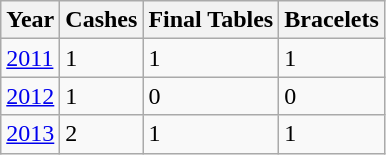<table class="wikitable">
<tr>
<th>Year</th>
<th>Cashes</th>
<th>Final Tables</th>
<th>Bracelets</th>
</tr>
<tr>
<td><a href='#'>2011</a></td>
<td>1</td>
<td>1</td>
<td>1</td>
</tr>
<tr>
<td><a href='#'>2012</a></td>
<td>1</td>
<td>0</td>
<td>0</td>
</tr>
<tr>
<td><a href='#'>2013</a></td>
<td>2</td>
<td>1</td>
<td>1</td>
</tr>
</table>
